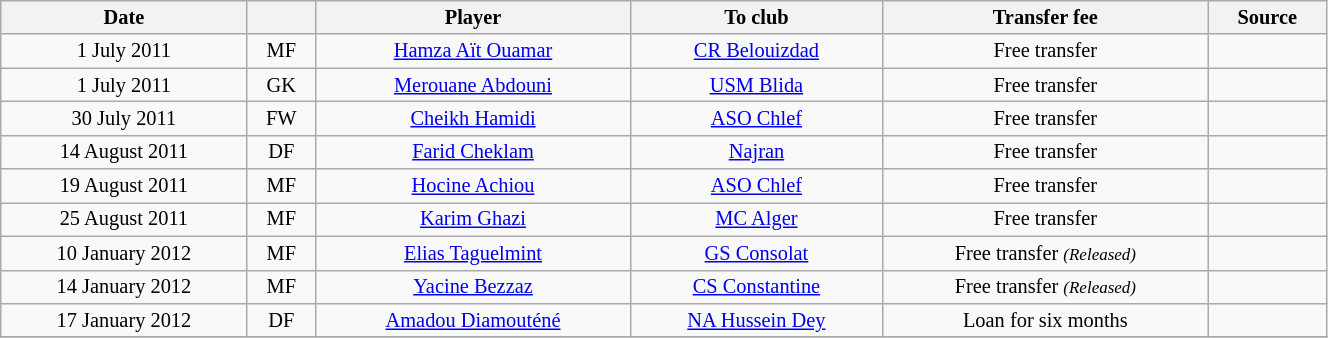<table class="wikitable sortable" style="width:70%; text-align:center; font-size:85%; text-align:centre;">
<tr>
<th>Date</th>
<th></th>
<th>Player</th>
<th>To club</th>
<th>Transfer fee</th>
<th>Source</th>
</tr>
<tr>
<td>1 July 2011</td>
<td>MF</td>
<td> <a href='#'>Hamza Aït Ouamar</a></td>
<td><a href='#'>CR Belouizdad</a></td>
<td>Free transfer</td>
<td></td>
</tr>
<tr>
<td>1 July 2011</td>
<td>GK</td>
<td> <a href='#'>Merouane Abdouni</a></td>
<td><a href='#'>USM Blida</a></td>
<td>Free transfer</td>
<td></td>
</tr>
<tr>
<td>30 July 2011</td>
<td>FW</td>
<td> <a href='#'>Cheikh Hamidi</a></td>
<td><a href='#'>ASO Chlef</a></td>
<td>Free transfer</td>
<td></td>
</tr>
<tr>
<td>14 August 2011</td>
<td>DF</td>
<td> <a href='#'>Farid Cheklam</a></td>
<td> <a href='#'>Najran</a></td>
<td>Free transfer</td>
<td></td>
</tr>
<tr>
<td>19 August 2011</td>
<td>MF</td>
<td> <a href='#'>Hocine Achiou</a></td>
<td><a href='#'>ASO Chlef</a></td>
<td>Free transfer</td>
<td></td>
</tr>
<tr>
<td>25 August 2011</td>
<td>MF</td>
<td> <a href='#'>Karim Ghazi</a></td>
<td><a href='#'>MC Alger</a></td>
<td>Free transfer</td>
<td></td>
</tr>
<tr>
<td>10 January 2012</td>
<td>MF</td>
<td> <a href='#'>Elias Taguelmint</a></td>
<td> <a href='#'>GS Consolat</a></td>
<td>Free transfer <small><em>(Released)</em></small></td>
<td></td>
</tr>
<tr>
<td>14 January 2012</td>
<td>MF</td>
<td> <a href='#'>Yacine Bezzaz</a></td>
<td><a href='#'>CS Constantine</a></td>
<td>Free transfer <small><em>(Released)</em></small></td>
<td></td>
</tr>
<tr>
<td>17 January 2012</td>
<td>DF</td>
<td> <a href='#'>Amadou Diamouténé</a></td>
<td><a href='#'>NA Hussein Dey</a></td>
<td>Loan for six months</td>
<td></td>
</tr>
<tr>
</tr>
</table>
